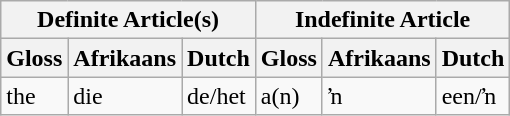<table class="wikitable">
<tr>
<th colspan=3>Definite Article(s)</th>
<th colspan=3>Indefinite Article</th>
</tr>
<tr>
<th>Gloss</th>
<th>Afrikaans</th>
<th>Dutch</th>
<th>Gloss</th>
<th>Afrikaans</th>
<th>Dutch</th>
</tr>
<tr>
<td>the</td>
<td>die</td>
<td>de/het</td>
<td>a(n)</td>
<td>ŉ</td>
<td>een/ŉ</td>
</tr>
</table>
